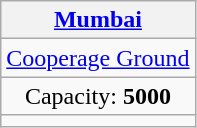<table class="wikitable" style="text-align:center">
<tr>
<th><a href='#'>Mumbai</a></th>
</tr>
<tr>
<td><a href='#'>Cooperage Ground</a></td>
</tr>
<tr>
<td>Capacity: <strong>5000</strong></td>
</tr>
<tr>
<td></td>
</tr>
</table>
